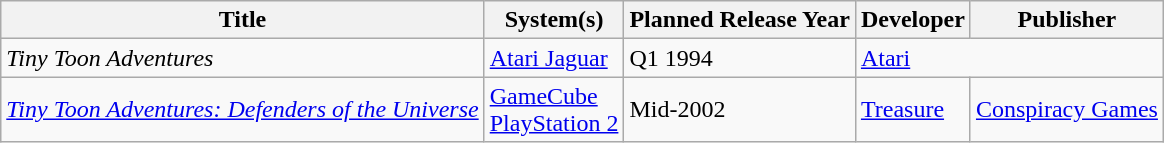<table class="wikitable sortable">
<tr>
<th>Title</th>
<th>System(s)</th>
<th>Planned Release Year</th>
<th>Developer</th>
<th>Publisher</th>
</tr>
<tr>
<td><em>Tiny Toon Adventures</em></td>
<td><a href='#'>Atari Jaguar</a></td>
<td>Q1 1994</td>
<td colspan="2"><a href='#'>Atari</a></td>
</tr>
<tr>
<td><em><a href='#'>Tiny Toon Adventures: Defenders of the Universe</a></em></td>
<td><a href='#'>GameCube</a><br><a href='#'>PlayStation 2</a></td>
<td>Mid-2002</td>
<td><a href='#'>Treasure</a></td>
<td><a href='#'>Conspiracy Games</a></td>
</tr>
</table>
